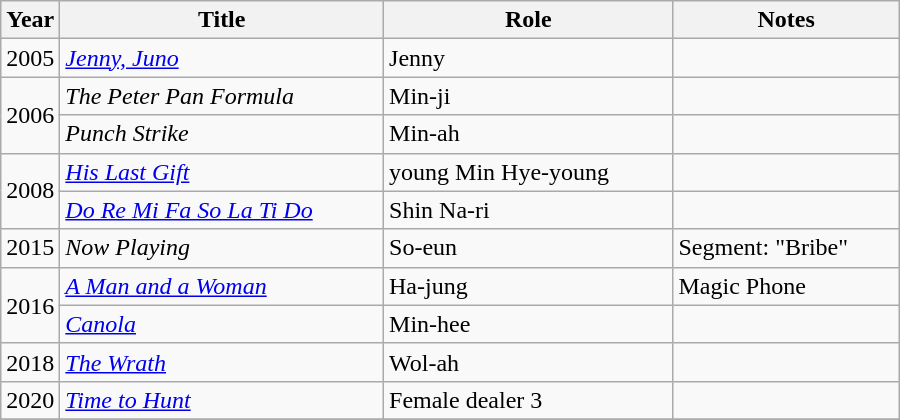<table class="wikitable" style="width:600px">
<tr>
<th width=10>Year</th>
<th>Title</th>
<th>Role</th>
<th>Notes</th>
</tr>
<tr>
<td>2005</td>
<td><em><a href='#'>Jenny, Juno</a></em></td>
<td>Jenny</td>
<td></td>
</tr>
<tr>
<td rowspan="2">2006</td>
<td><em>The Peter Pan Formula</em></td>
<td>Min-ji</td>
<td></td>
</tr>
<tr>
<td><em>Punch Strike</em></td>
<td>Min-ah</td>
<td></td>
</tr>
<tr>
<td rowspan="2">2008</td>
<td><em><a href='#'>His Last Gift</a></em></td>
<td>young Min Hye-young</td>
<td></td>
</tr>
<tr>
<td><em><a href='#'>Do Re Mi Fa So La Ti Do</a></em></td>
<td>Shin Na-ri</td>
<td></td>
</tr>
<tr>
<td>2015</td>
<td><em>Now Playing</em></td>
<td>So-eun</td>
<td>Segment: "Bribe"</td>
</tr>
<tr>
<td rowspan="2">2016</td>
<td><em><a href='#'>A Man and a Woman</a></em></td>
<td>Ha-jung</td>
<td>Magic Phone</td>
</tr>
<tr>
<td><em><a href='#'>Canola</a></em></td>
<td>Min-hee</td>
<td></td>
</tr>
<tr>
<td>2018</td>
<td><em><a href='#'>The Wrath</a></em></td>
<td>Wol-ah</td>
<td></td>
</tr>
<tr>
<td>2020</td>
<td><em><a href='#'>Time to Hunt</a></em></td>
<td>Female dealer 3</td>
<td></td>
</tr>
<tr>
</tr>
</table>
